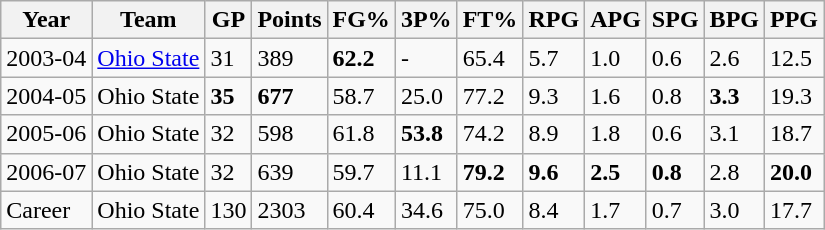<table class="wikitable">
<tr>
<th>Year</th>
<th>Team</th>
<th>GP</th>
<th>Points</th>
<th>FG%</th>
<th>3P%</th>
<th>FT%</th>
<th>RPG</th>
<th>APG</th>
<th>SPG</th>
<th>BPG</th>
<th>PPG</th>
</tr>
<tr>
<td>2003-04</td>
<td><a href='#'>Ohio State</a></td>
<td>31</td>
<td>389</td>
<td><strong>62.2</strong></td>
<td>-</td>
<td>65.4</td>
<td>5.7</td>
<td>1.0</td>
<td>0.6</td>
<td>2.6</td>
<td>12.5</td>
</tr>
<tr>
<td>2004-05</td>
<td>Ohio State</td>
<td><strong>35</strong></td>
<td><strong>677</strong></td>
<td>58.7</td>
<td>25.0</td>
<td>77.2</td>
<td>9.3</td>
<td>1.6</td>
<td>0.8</td>
<td><strong>3.3</strong></td>
<td>19.3</td>
</tr>
<tr>
<td>2005-06</td>
<td>Ohio State</td>
<td>32</td>
<td>598</td>
<td>61.8</td>
<td><strong>53.8</strong></td>
<td>74.2</td>
<td>8.9</td>
<td>1.8</td>
<td>0.6</td>
<td>3.1</td>
<td>18.7</td>
</tr>
<tr>
<td>2006-07</td>
<td>Ohio State</td>
<td>32</td>
<td>639</td>
<td>59.7</td>
<td>11.1</td>
<td><strong>79.2</strong></td>
<td><strong>9.6</strong></td>
<td><strong>2.5</strong></td>
<td><strong>0.8</strong></td>
<td>2.8</td>
<td><strong>20.0</strong></td>
</tr>
<tr>
<td>Career</td>
<td>Ohio State</td>
<td>130</td>
<td>2303</td>
<td>60.4</td>
<td>34.6</td>
<td>75.0</td>
<td>8.4</td>
<td>1.7</td>
<td>0.7</td>
<td>3.0</td>
<td>17.7</td>
</tr>
</table>
